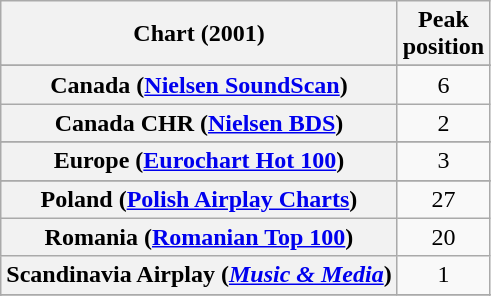<table class="wikitable plainrowheaders sortable" style="text-align:center">
<tr>
<th scope="col">Chart (2001)</th>
<th scope="col">Peak<br>position</th>
</tr>
<tr>
</tr>
<tr>
</tr>
<tr>
</tr>
<tr>
</tr>
<tr>
</tr>
<tr>
<th scope="row">Canada (<a href='#'>Nielsen SoundScan</a>)</th>
<td>6</td>
</tr>
<tr>
<th scope="row">Canada CHR (<a href='#'>Nielsen BDS</a>)</th>
<td>2</td>
</tr>
<tr>
</tr>
<tr>
<th scope="row">Europe (<a href='#'>Eurochart Hot 100</a>)</th>
<td>3</td>
</tr>
<tr>
</tr>
<tr>
</tr>
<tr>
</tr>
<tr>
</tr>
<tr>
</tr>
<tr>
</tr>
<tr>
</tr>
<tr>
</tr>
<tr>
</tr>
<tr>
<th scope="row">Poland (<a href='#'>Polish Airplay Charts</a>)</th>
<td>27</td>
</tr>
<tr>
<th scope="row">Romania (<a href='#'>Romanian Top 100</a>)</th>
<td>20</td>
</tr>
<tr>
<th scope="row">Scandinavia Airplay (<em><a href='#'>Music & Media</a></em>)</th>
<td>1</td>
</tr>
<tr>
</tr>
<tr>
</tr>
<tr>
</tr>
<tr>
</tr>
<tr>
</tr>
<tr>
</tr>
<tr>
</tr>
<tr>
</tr>
<tr>
</tr>
<tr>
</tr>
</table>
